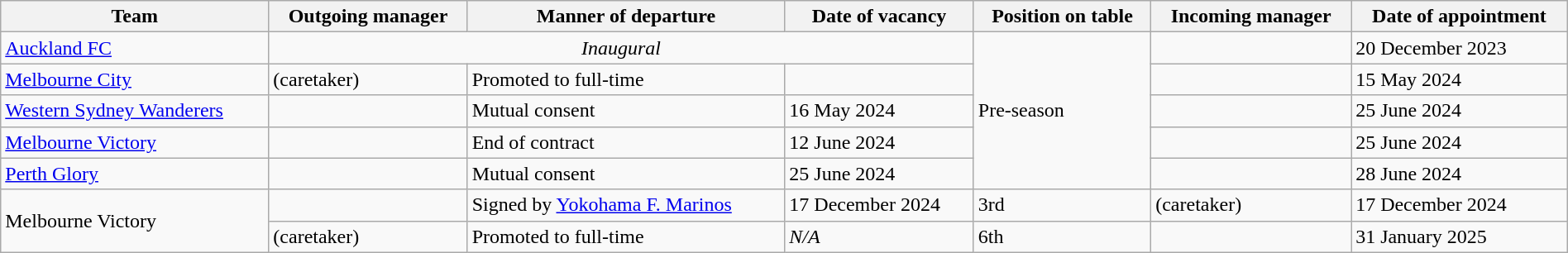<table class="wikitable sortable" style="width:100%;">
<tr>
<th>Team</th>
<th>Outgoing manager</th>
<th>Manner of departure</th>
<th>Date of vacancy</th>
<th>Position on table</th>
<th>Incoming manager</th>
<th>Date of appointment</th>
</tr>
<tr>
<td><a href='#'>Auckland FC</a></td>
<td align=center colspan=3><em>Inaugural</em></td>
<td rowspan=5>Pre-season</td>
<td></td>
<td>20 December 2023</td>
</tr>
<tr>
<td><a href='#'>Melbourne City</a></td>
<td> (caretaker)</td>
<td>Promoted to full-time</td>
<td></td>
<td></td>
<td>15 May 2024</td>
</tr>
<tr>
<td><a href='#'>Western Sydney Wanderers</a></td>
<td></td>
<td>Mutual consent</td>
<td>16 May 2024</td>
<td></td>
<td>25 June 2024</td>
</tr>
<tr>
<td><a href='#'>Melbourne Victory</a></td>
<td></td>
<td>End of contract</td>
<td>12 June 2024</td>
<td></td>
<td>25 June 2024</td>
</tr>
<tr>
<td><a href='#'>Perth Glory</a></td>
<td></td>
<td>Mutual consent</td>
<td>25 June 2024</td>
<td></td>
<td>28 June 2024</td>
</tr>
<tr>
<td rowspan="2">Melbourne Victory</td>
<td></td>
<td>Signed by <a href='#'>Yokohama F. Marinos</a></td>
<td>17 December 2024</td>
<td>3rd</td>
<td> (caretaker)</td>
<td>17 December 2024</td>
</tr>
<tr>
<td> (caretaker)</td>
<td>Promoted to full-time</td>
<td><em>N/A</em></td>
<td>6th</td>
<td></td>
<td>31 January 2025</td>
</tr>
</table>
